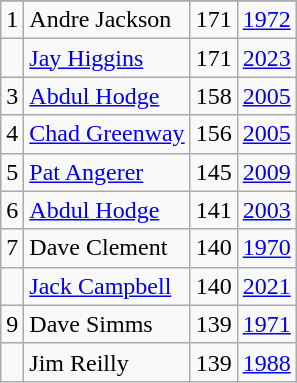<table class="wikitable">
<tr>
</tr>
<tr>
<td>1</td>
<td>Andre Jackson</td>
<td>171</td>
<td><a href='#'>1972</a></td>
</tr>
<tr>
<td></td>
<td><a href='#'>Jay Higgins</a></td>
<td>171</td>
<td><a href='#'>2023</a></td>
</tr>
<tr>
<td>3</td>
<td><a href='#'>Abdul Hodge</a></td>
<td>158</td>
<td><a href='#'>2005</a></td>
</tr>
<tr>
<td>4</td>
<td><a href='#'>Chad Greenway</a></td>
<td>156</td>
<td><a href='#'>2005</a></td>
</tr>
<tr>
<td>5</td>
<td><a href='#'>Pat Angerer</a></td>
<td>145</td>
<td><a href='#'>2009</a></td>
</tr>
<tr>
<td>6</td>
<td><a href='#'>Abdul Hodge</a></td>
<td>141</td>
<td><a href='#'>2003</a></td>
</tr>
<tr>
<td>7</td>
<td>Dave Clement</td>
<td>140</td>
<td><a href='#'>1970</a></td>
</tr>
<tr>
<td></td>
<td><a href='#'>Jack Campbell</a></td>
<td>140</td>
<td><a href='#'>2021</a></td>
</tr>
<tr>
<td>9</td>
<td>Dave Simms</td>
<td>139</td>
<td><a href='#'>1971</a></td>
</tr>
<tr>
<td></td>
<td>Jim Reilly</td>
<td>139</td>
<td><a href='#'>1988</a><br></td>
</tr>
</table>
